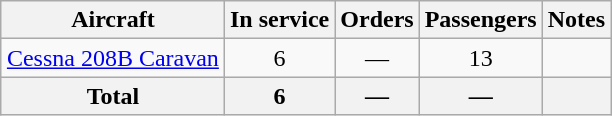<table class="wikitable" style="margin:1em auto; border-collapse:collapse;text-align:center">
<tr>
<th>Aircraft</th>
<th>In service</th>
<th>Orders</th>
<th>Passengers</th>
<th>Notes</th>
</tr>
<tr>
<td><a href='#'>Cessna 208B Caravan</a></td>
<td>6</td>
<td>—</td>
<td>13</td>
<td></td>
</tr>
<tr>
<th>Total</th>
<th>6</th>
<th>—</th>
<th>—</th>
<th></th>
</tr>
</table>
